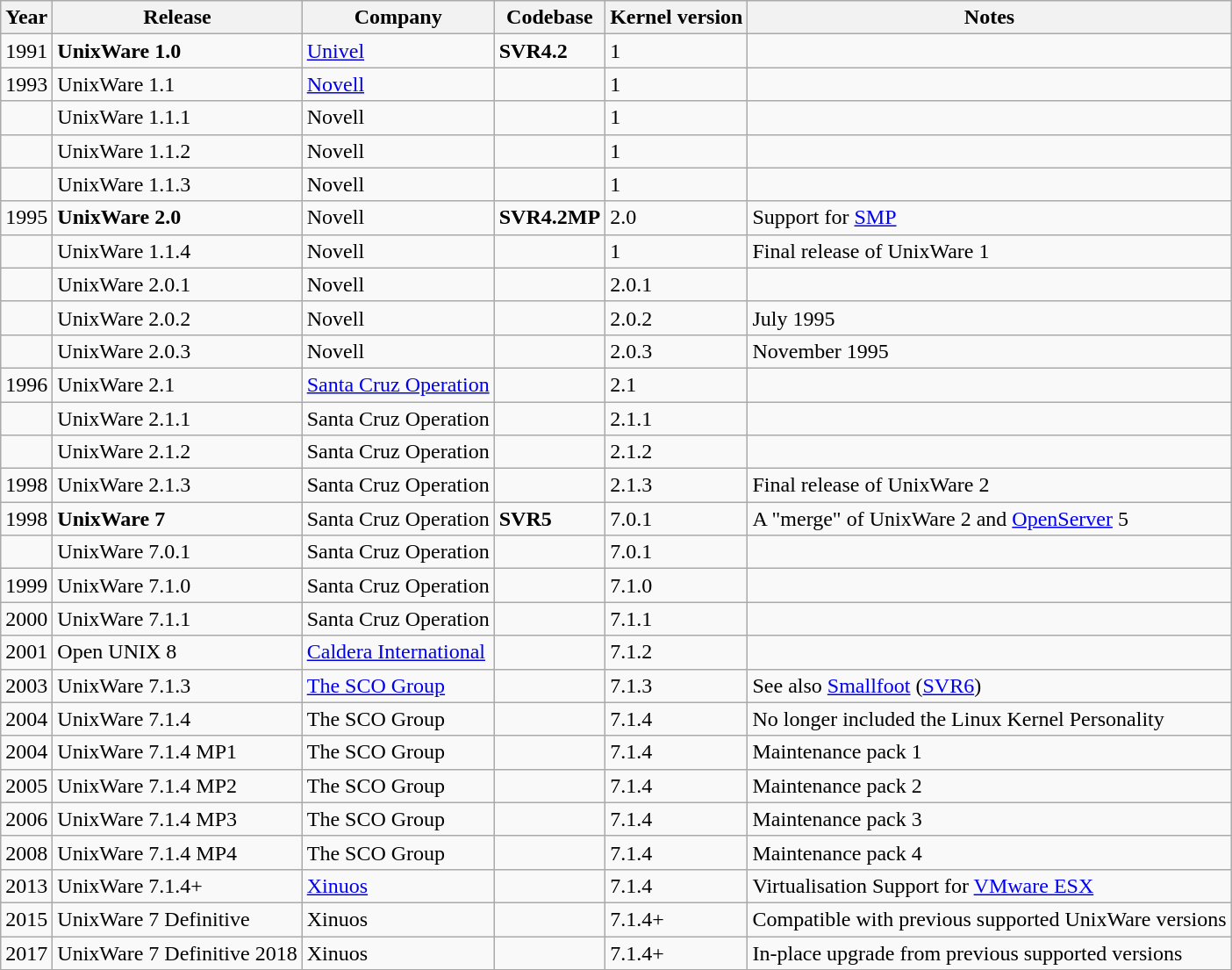<table class="wikitable sortable">
<tr>
<th>Year</th>
<th halign=right>Release</th>
<th>Company</th>
<th>Codebase</th>
<th>Kernel version</th>
<th>Notes</th>
</tr>
<tr valign=top>
<td>1991</td>
<td><strong>UnixWare 1.0</strong></td>
<td><a href='#'>Univel</a></td>
<td><strong>SVR4.2</strong></td>
<td>1</td>
<td></td>
</tr>
<tr>
<td>1993</td>
<td>UnixWare 1.1</td>
<td><a href='#'>Novell</a></td>
<td></td>
<td>1</td>
<td></td>
</tr>
<tr>
<td></td>
<td>UnixWare 1.1.1</td>
<td>Novell</td>
<td></td>
<td>1</td>
<td></td>
</tr>
<tr>
<td></td>
<td>UnixWare 1.1.2</td>
<td>Novell</td>
<td></td>
<td>1</td>
<td></td>
</tr>
<tr>
<td></td>
<td>UnixWare 1.1.3</td>
<td>Novell</td>
<td></td>
<td>1</td>
<td></td>
</tr>
<tr>
<td>1995</td>
<td><strong>UnixWare 2.0</strong></td>
<td>Novell</td>
<td><strong>SVR4.2MP</strong></td>
<td>2.0</td>
<td>Support for <a href='#'>SMP</a></td>
</tr>
<tr>
<td></td>
<td>UnixWare 1.1.4</td>
<td>Novell</td>
<td></td>
<td>1</td>
<td>Final release of UnixWare 1</td>
</tr>
<tr>
<td></td>
<td>UnixWare 2.0.1</td>
<td>Novell</td>
<td></td>
<td>2.0.1</td>
<td></td>
</tr>
<tr>
<td></td>
<td>UnixWare 2.0.2</td>
<td>Novell</td>
<td></td>
<td>2.0.2</td>
<td>July 1995</td>
</tr>
<tr>
<td></td>
<td>UnixWare 2.0.3</td>
<td>Novell</td>
<td></td>
<td>2.0.3</td>
<td>November 1995</td>
</tr>
<tr>
<td>1996</td>
<td>UnixWare 2.1</td>
<td><a href='#'>Santa Cruz Operation</a></td>
<td></td>
<td>2.1</td>
<td></td>
</tr>
<tr>
<td></td>
<td>UnixWare 2.1.1</td>
<td>Santa Cruz Operation</td>
<td></td>
<td>2.1.1</td>
<td></td>
</tr>
<tr>
<td></td>
<td>UnixWare 2.1.2</td>
<td>Santa Cruz Operation</td>
<td></td>
<td>2.1.2</td>
<td></td>
</tr>
<tr>
<td>1998</td>
<td>UnixWare 2.1.3</td>
<td>Santa Cruz Operation</td>
<td></td>
<td>2.1.3</td>
<td>Final release of UnixWare 2</td>
</tr>
<tr>
<td>1998</td>
<td><strong>UnixWare 7</strong></td>
<td>Santa Cruz Operation</td>
<td><strong>SVR5</strong></td>
<td>7.0.1</td>
<td>A "merge" of UnixWare 2 and <a href='#'>OpenServer</a> 5</td>
</tr>
<tr>
<td></td>
<td>UnixWare 7.0.1</td>
<td>Santa Cruz Operation</td>
<td></td>
<td>7.0.1</td>
<td></td>
</tr>
<tr>
<td>1999</td>
<td>UnixWare 7.1.0</td>
<td>Santa Cruz Operation</td>
<td></td>
<td>7.1.0</td>
<td></td>
</tr>
<tr>
<td>2000</td>
<td>UnixWare 7.1.1</td>
<td>Santa Cruz Operation</td>
<td></td>
<td>7.1.1</td>
<td></td>
</tr>
<tr>
<td>2001</td>
<td>Open UNIX 8</td>
<td><a href='#'>Caldera International</a></td>
<td></td>
<td>7.1.2</td>
<td></td>
</tr>
<tr>
<td>2003</td>
<td>UnixWare 7.1.3</td>
<td><a href='#'>The SCO Group</a></td>
<td></td>
<td>7.1.3</td>
<td>See also <a href='#'>Smallfoot</a> (<a href='#'>SVR6</a>)</td>
</tr>
<tr>
<td>2004</td>
<td>UnixWare 7.1.4</td>
<td>The SCO Group</td>
<td></td>
<td>7.1.4</td>
<td>No longer included the Linux Kernel Personality</td>
</tr>
<tr>
<td>2004</td>
<td>UnixWare 7.1.4 MP1</td>
<td>The SCO Group</td>
<td></td>
<td>7.1.4</td>
<td>Maintenance pack 1</td>
</tr>
<tr>
<td>2005</td>
<td>UnixWare 7.1.4 MP2</td>
<td>The SCO Group</td>
<td></td>
<td>7.1.4</td>
<td>Maintenance pack 2</td>
</tr>
<tr>
<td>2006</td>
<td>UnixWare 7.1.4 MP3</td>
<td>The SCO Group</td>
<td></td>
<td>7.1.4</td>
<td>Maintenance pack 3</td>
</tr>
<tr>
<td>2008</td>
<td>UnixWare 7.1.4 MP4</td>
<td>The SCO Group</td>
<td></td>
<td>7.1.4</td>
<td>Maintenance pack 4</td>
</tr>
<tr>
<td>2013</td>
<td>UnixWare 7.1.4+</td>
<td><a href='#'>Xinuos</a></td>
<td></td>
<td>7.1.4</td>
<td>Virtualisation Support for <a href='#'>VMware ESX</a></td>
</tr>
<tr>
<td>2015</td>
<td>UnixWare 7 Definitive</td>
<td>Xinuos</td>
<td></td>
<td>7.1.4+</td>
<td>Compatible with previous supported UnixWare versions</td>
</tr>
<tr>
<td>2017</td>
<td>UnixWare 7 Definitive 2018</td>
<td>Xinuos</td>
<td></td>
<td>7.1.4+</td>
<td>In-place upgrade from previous supported versions</td>
</tr>
<tr>
</tr>
</table>
